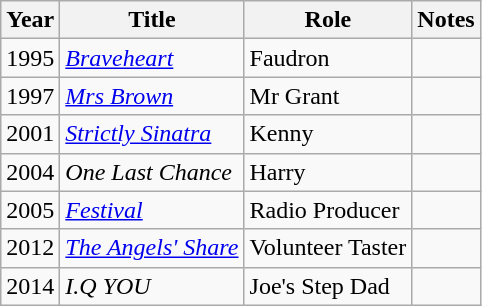<table class="wikitable">
<tr>
<th>Year</th>
<th>Title</th>
<th>Role</th>
<th>Notes</th>
</tr>
<tr>
<td>1995</td>
<td><em><a href='#'>Braveheart</a></em></td>
<td>Faudron</td>
<td></td>
</tr>
<tr>
<td>1997</td>
<td><em><a href='#'>Mrs Brown</a></em></td>
<td>Mr Grant</td>
<td></td>
</tr>
<tr>
<td>2001</td>
<td><em><a href='#'>Strictly Sinatra</a></em></td>
<td>Kenny</td>
<td></td>
</tr>
<tr>
<td>2004</td>
<td><em>One Last Chance</em></td>
<td>Harry</td>
<td></td>
</tr>
<tr>
<td>2005</td>
<td><em><a href='#'>Festival</a></em></td>
<td>Radio Producer</td>
<td></td>
</tr>
<tr>
<td>2012</td>
<td><em><a href='#'>The Angels' Share</a></em></td>
<td>Volunteer Taster</td>
<td></td>
</tr>
<tr>
<td>2014</td>
<td><em>I.Q YOU</em></td>
<td>Joe's Step Dad</td>
<td></td>
</tr>
</table>
